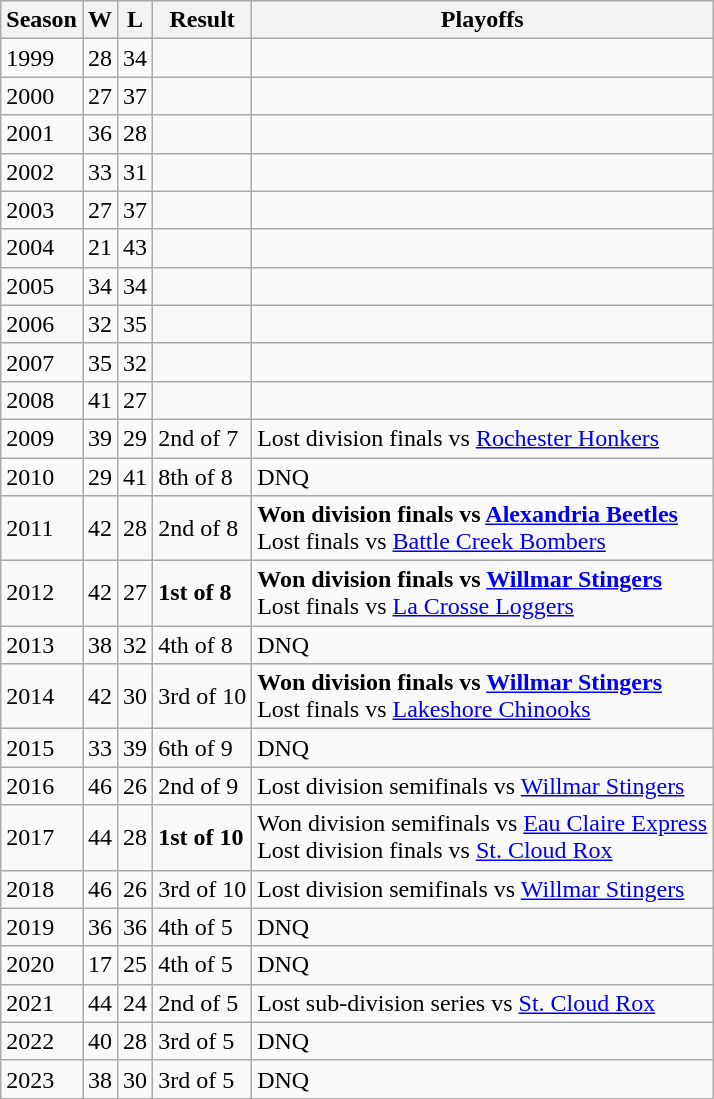<table class="wikitable">
<tr>
<th>Season</th>
<th>W</th>
<th>L</th>
<th>Result</th>
<th>Playoffs</th>
</tr>
<tr>
<td>1999</td>
<td>28</td>
<td>34</td>
<td></td>
<td></td>
</tr>
<tr>
<td>2000</td>
<td>27</td>
<td>37</td>
<td></td>
<td></td>
</tr>
<tr>
<td>2001</td>
<td>36</td>
<td>28</td>
<td></td>
<td></td>
</tr>
<tr>
<td>2002</td>
<td>33</td>
<td>31</td>
<td></td>
<td></td>
</tr>
<tr>
<td>2003</td>
<td>27</td>
<td>37</td>
<td></td>
<td></td>
</tr>
<tr>
<td>2004</td>
<td>21</td>
<td>43</td>
<td></td>
<td></td>
</tr>
<tr>
<td>2005</td>
<td>34</td>
<td>34</td>
<td></td>
<td></td>
</tr>
<tr>
<td>2006</td>
<td>32</td>
<td>35</td>
<td></td>
<td></td>
</tr>
<tr>
<td>2007</td>
<td>35</td>
<td>32</td>
<td></td>
<td></td>
</tr>
<tr>
<td>2008</td>
<td>41</td>
<td>27</td>
<td></td>
<td></td>
</tr>
<tr>
<td>2009</td>
<td>39</td>
<td>29</td>
<td>2nd of 7</td>
<td>Lost division finals vs <a href='#'>Rochester Honkers</a></td>
</tr>
<tr>
<td>2010</td>
<td>29</td>
<td>41</td>
<td>8th of 8</td>
<td>DNQ</td>
</tr>
<tr>
<td>2011</td>
<td>42</td>
<td>28</td>
<td>2nd of 8</td>
<td><strong>Won division finals vs <a href='#'>Alexandria Beetles</a></strong><br>Lost finals vs <a href='#'>Battle Creek Bombers</a></td>
</tr>
<tr>
<td>2012</td>
<td>42</td>
<td>27</td>
<td><strong>1st of 8</strong></td>
<td><strong>Won division finals vs <a href='#'>Willmar Stingers</a></strong><br>Lost finals vs <a href='#'>La Crosse Loggers</a></td>
</tr>
<tr>
<td>2013</td>
<td>38</td>
<td>32</td>
<td>4th of 8</td>
<td>DNQ</td>
</tr>
<tr>
<td>2014</td>
<td>42</td>
<td>30</td>
<td>3rd of 10</td>
<td><strong>Won division finals vs <a href='#'>Willmar Stingers</a></strong><br>Lost finals vs <a href='#'>Lakeshore Chinooks</a></td>
</tr>
<tr>
<td>2015</td>
<td>33</td>
<td>39</td>
<td>6th of 9</td>
<td>DNQ</td>
</tr>
<tr>
<td>2016</td>
<td>46</td>
<td>26</td>
<td>2nd of 9</td>
<td>Lost division semifinals vs <a href='#'>Willmar Stingers</a></td>
</tr>
<tr>
<td>2017</td>
<td>44</td>
<td>28</td>
<td><strong>1st of 10</strong></td>
<td>Won division semifinals vs <a href='#'>Eau Claire Express</a><br>Lost division finals vs <a href='#'>St. Cloud Rox</a></td>
</tr>
<tr>
<td>2018</td>
<td>46</td>
<td>26</td>
<td>3rd of 10</td>
<td>Lost division semifinals vs <a href='#'>Willmar Stingers</a></td>
</tr>
<tr>
<td>2019</td>
<td>36</td>
<td>36</td>
<td>4th of 5</td>
<td>DNQ</td>
</tr>
<tr>
<td>2020</td>
<td>17</td>
<td>25</td>
<td>4th of 5</td>
<td>DNQ</td>
</tr>
<tr>
<td>2021</td>
<td>44</td>
<td>24</td>
<td>2nd of 5</td>
<td>Lost sub-division series vs <a href='#'>St. Cloud Rox</a></td>
</tr>
<tr>
<td>2022</td>
<td>40</td>
<td>28</td>
<td>3rd of 5</td>
<td>DNQ</td>
</tr>
<tr>
<td>2023</td>
<td>38</td>
<td>30</td>
<td>3rd of 5</td>
<td>DNQ</td>
</tr>
</table>
